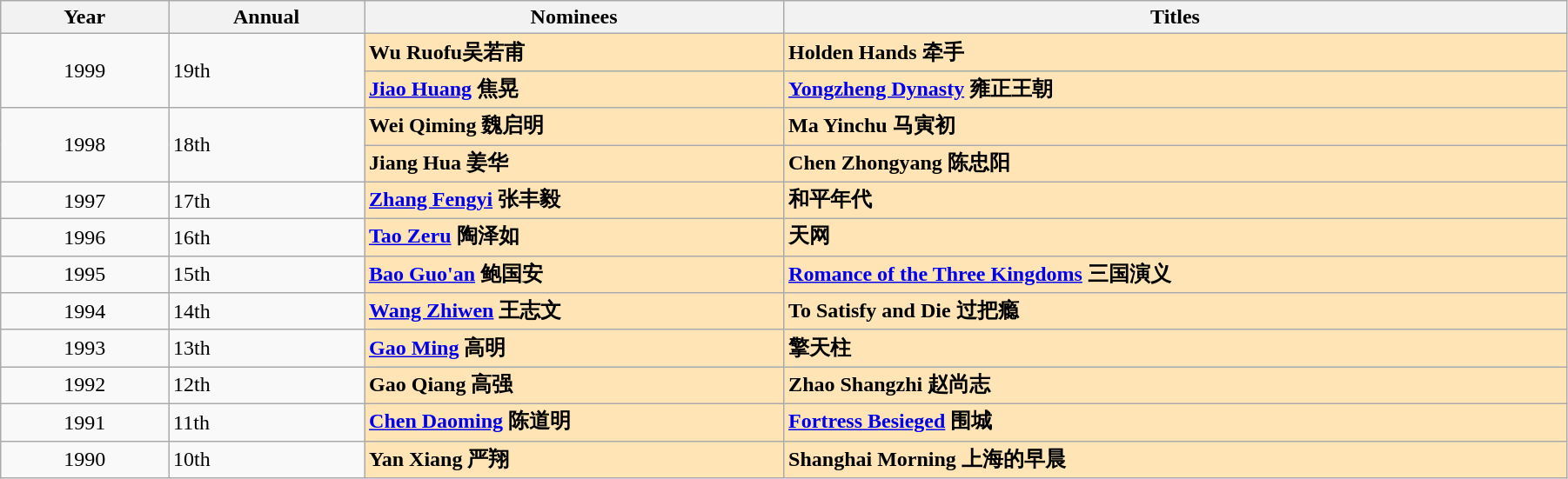<table class="wikitable" width="95%" align="center">
<tr>
<th width="6%">Year</th>
<th width="7%">Annual</th>
<th width="15%">Nominees</th>
<th width="28%">Titles</th>
</tr>
<tr>
<td rowspan="2" style="text-align:center;">1999</td>
<td rowspan="2">19th</td>
<td style="background:#FFE4B5;"><strong>Wu Ruofu吴若甫</strong></td>
<td style="background:#FFE4B5;"><strong>Holden Hands 牵手</strong></td>
</tr>
<tr>
<td style="background:#FFE4B5;"><strong><a href='#'>Jiao Huang</a> 焦晃</strong></td>
<td style="background:#FFE4B5;"><strong><a href='#'>Yongzheng Dynasty</a> 雍正王朝</strong></td>
</tr>
<tr>
<td rowspan="2" style="text-align:center;">1998</td>
<td rowspan="2">18th</td>
<td style="background:#FFE4B5;"><strong>Wei Qiming 魏启明</strong></td>
<td style="background:#FFE4B5;"><strong>Ma Yinchu 马寅初</strong></td>
</tr>
<tr>
<td style="background:#FFE4B5;"><strong>Jiang Hua 姜华</strong></td>
<td style="background:#FFE4B5;"><strong>Chen Zhongyang 陈忠阳</strong></td>
</tr>
<tr>
<td rowspan="1" style="text-align:center;">1997</td>
<td rowspan="1">17th</td>
<td style="background:#FFE4B5;"><strong><a href='#'>Zhang Fengyi</a> 张丰毅</strong></td>
<td style="background:#FFE4B5;"><strong>和平年代</strong></td>
</tr>
<tr>
<td rowspan="1" style="text-align:center;">1996</td>
<td rowspan="1">16th</td>
<td style="background:#FFE4B5;"><strong><a href='#'>Tao Zeru</a> 陶泽如</strong></td>
<td style="background:#FFE4B5;"><strong>天网</strong></td>
</tr>
<tr>
<td rowspan="1" style="text-align:center;">1995</td>
<td rowspan="1">15th</td>
<td style="background:#FFE4B5;"><strong><a href='#'>Bao Guo'an</a> 鲍国安</strong></td>
<td style="background:#FFE4B5;"><strong><a href='#'>Romance of the Three Kingdoms</a> 三国演义</strong></td>
</tr>
<tr>
<td rowspan="1" style="text-align:center;">1994</td>
<td rowspan="1">14th</td>
<td style="background:#FFE4B5;"><strong><a href='#'>Wang Zhiwen</a> 王志文</strong></td>
<td style="background:#FFE4B5;"><strong>To Satisfy and Die 过把瘾</strong></td>
</tr>
<tr>
<td rowspan="1" style="text-align:center;">1993</td>
<td rowspan="1">13th</td>
<td style="background:#FFE4B5;"><strong><a href='#'>Gao Ming</a> 高明</strong></td>
<td style="background:#FFE4B5;"><strong>擎天柱</strong></td>
</tr>
<tr>
<td rowspan="1" style="text-align:center;">1992</td>
<td rowspan="1">12th</td>
<td style="background:#FFE4B5;"><strong>Gao Qiang 高强</strong></td>
<td style="background:#FFE4B5;"><strong>Zhao Shangzhi 赵尚志</strong></td>
</tr>
<tr>
<td rowspan="1" style="text-align:center;">1991</td>
<td rowspan="1">11th</td>
<td style="background:#FFE4B5;"><strong><a href='#'>Chen Daoming</a> 陈道明</strong></td>
<td style="background:#FFE4B5;"><strong><a href='#'>Fortress Besieged</a> 围城</strong></td>
</tr>
<tr>
<td rowspan="1" style="text-align:center;">1990</td>
<td rowspan="1">10th</td>
<td style="background:#FFE4B5;"><strong>Yan Xiang 严翔</strong></td>
<td style="background:#FFE4B5;"><strong>Shanghai Morning 上海的早晨</strong></td>
</tr>
</table>
